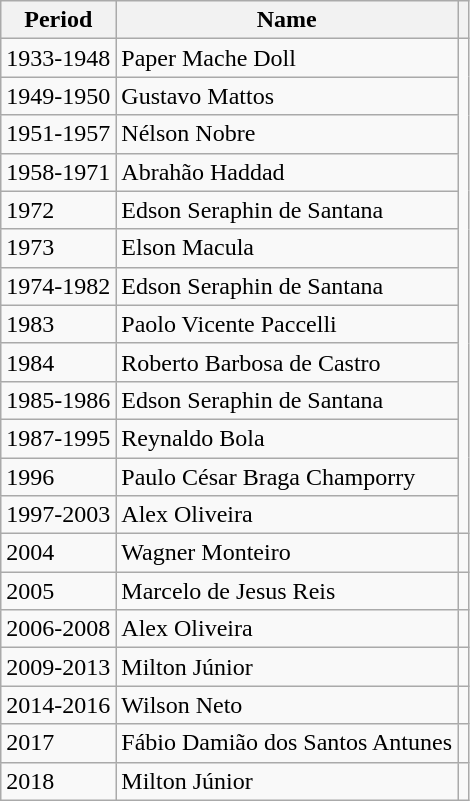<table class="wikitable">
<tr>
<th>Period</th>
<th>Name</th>
<th></th>
</tr>
<tr>
<td>1933-1948</td>
<td>Paper Mache Doll</td>
</tr>
<tr>
<td>1949-1950</td>
<td>Gustavo Mattos</td>
</tr>
<tr>
<td>1951-1957</td>
<td>Nélson Nobre</td>
</tr>
<tr>
<td>1958-1971</td>
<td>Abrahão Haddad</td>
</tr>
<tr>
<td>1972</td>
<td>Edson Seraphin de Santana</td>
</tr>
<tr>
<td>1973</td>
<td>Elson Macula</td>
</tr>
<tr>
<td>1974-1982</td>
<td>Edson Seraphin de Santana</td>
</tr>
<tr>
<td>1983</td>
<td>Paolo Vicente Paccelli</td>
</tr>
<tr>
<td>1984</td>
<td>Roberto Barbosa de Castro</td>
</tr>
<tr>
<td>1985-1986</td>
<td>Edson Seraphin de Santana</td>
</tr>
<tr>
<td>1987-1995</td>
<td>Reynaldo Bola</td>
</tr>
<tr>
<td>1996</td>
<td>Paulo César Braga Champorry</td>
</tr>
<tr>
<td>1997-2003</td>
<td>Alex Oliveira</td>
</tr>
<tr>
<td>2004</td>
<td>Wagner Monteiro</td>
<td></td>
</tr>
<tr>
<td>2005</td>
<td>Marcelo de Jesus Reis</td>
</tr>
<tr>
<td>2006-2008</td>
<td>Alex Oliveira</td>
<td></td>
</tr>
<tr>
<td>2009-2013</td>
<td>Milton Júnior</td>
<td></td>
</tr>
<tr>
<td>2014-2016</td>
<td>Wilson Neto</td>
<td></td>
</tr>
<tr>
<td>2017</td>
<td>Fábio Damião dos Santos Antunes</td>
<td></td>
</tr>
<tr>
<td>2018</td>
<td>Milton Júnior</td>
<td></td>
</tr>
</table>
